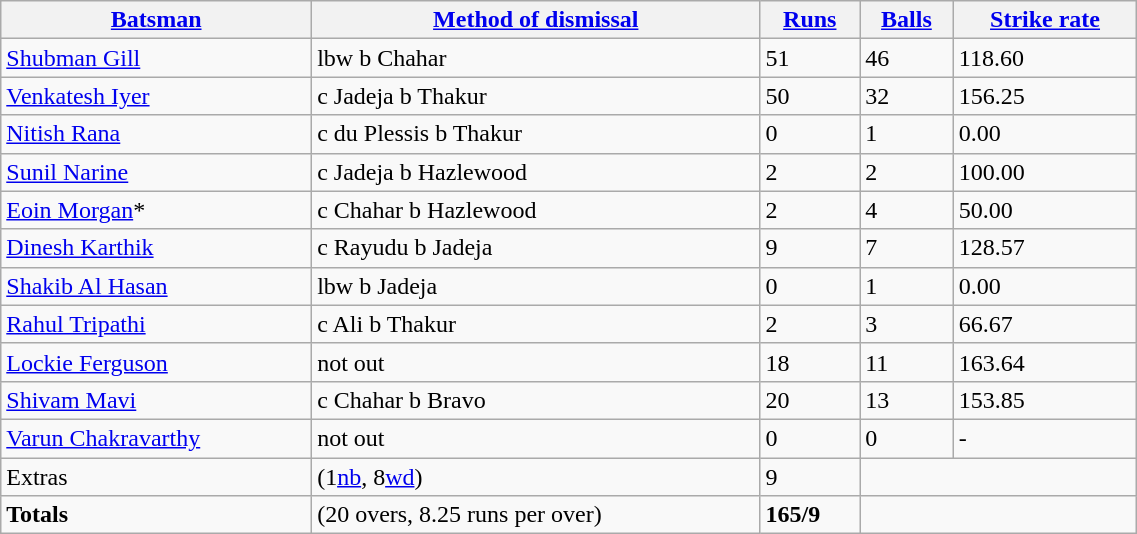<table class=wikitable style="width: 60%;">
<tr>
<th><a href='#'>Batsman</a></th>
<th><a href='#'>Method of dismissal</a></th>
<th><a href='#'>Runs</a></th>
<th><a href='#'>Balls</a></th>
<th><a href='#'>Strike rate</a></th>
</tr>
<tr>
<td><a href='#'>Shubman Gill</a></td>
<td>lbw b Chahar</td>
<td>51</td>
<td>46</td>
<td>118.60</td>
</tr>
<tr>
<td><a href='#'>Venkatesh Iyer</a></td>
<td>c Jadeja b Thakur</td>
<td>50</td>
<td>32</td>
<td>156.25</td>
</tr>
<tr>
<td><a href='#'>Nitish Rana</a></td>
<td>c du Plessis b Thakur</td>
<td>0</td>
<td>1</td>
<td>0.00</td>
</tr>
<tr>
<td><a href='#'>Sunil Narine</a></td>
<td>c Jadeja b Hazlewood</td>
<td>2</td>
<td>2</td>
<td>100.00</td>
</tr>
<tr>
<td><a href='#'>Eoin Morgan</a>*</td>
<td>c Chahar b Hazlewood</td>
<td>2</td>
<td>4</td>
<td>50.00</td>
</tr>
<tr>
<td><a href='#'>Dinesh Karthik</a> </td>
<td>c Rayudu b Jadeja</td>
<td>9</td>
<td>7</td>
<td>128.57</td>
</tr>
<tr>
<td><a href='#'>Shakib Al Hasan</a></td>
<td>lbw b Jadeja</td>
<td>0</td>
<td>1</td>
<td>0.00</td>
</tr>
<tr>
<td><a href='#'>Rahul Tripathi</a></td>
<td>c Ali b Thakur</td>
<td>2</td>
<td>3</td>
<td>66.67</td>
</tr>
<tr>
<td><a href='#'>Lockie Ferguson</a></td>
<td>not out</td>
<td>18</td>
<td>11</td>
<td>163.64</td>
</tr>
<tr>
<td><a href='#'>Shivam Mavi</a></td>
<td>c Chahar b Bravo</td>
<td>20</td>
<td>13</td>
<td>153.85</td>
</tr>
<tr>
<td><a href='#'>Varun Chakravarthy</a></td>
<td>not out</td>
<td>0</td>
<td>0</td>
<td>-</td>
</tr>
<tr>
<td>Extras</td>
<td>(1<a href='#'>nb</a>, 8<a href='#'>wd</a>)</td>
<td>9</td>
<td colspan="2"></td>
</tr>
<tr>
<td><strong>Totals</strong></td>
<td>(20 overs, 8.25 runs per over)</td>
<td><strong>165/9</strong></td>
<td colspan="2"></td>
</tr>
</table>
